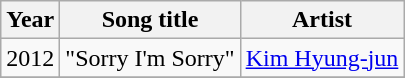<table class="wikitable sortable">
<tr>
<th>Year</th>
<th>Song title</th>
<th>Artist</th>
</tr>
<tr>
<td>2012</td>
<td>"Sorry I'm Sorry"</td>
<td><a href='#'>Kim Hyung-jun</a></td>
</tr>
<tr>
</tr>
</table>
